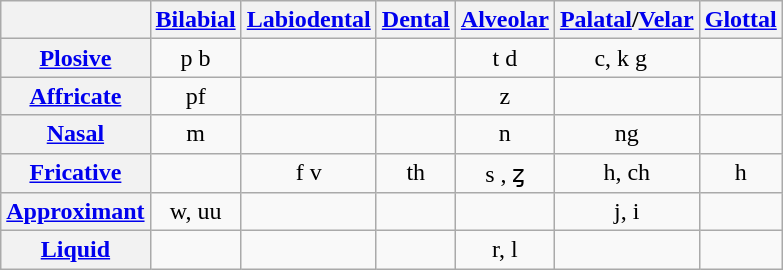<table class="wikitable" style="text-align: center">
<tr>
<th> </th>
<th><a href='#'>Bilabial</a></th>
<th><a href='#'>Labiodental</a></th>
<th><a href='#'>Dental</a></th>
<th><a href='#'>Alveolar</a></th>
<th><a href='#'>Palatal</a>/<a href='#'>Velar</a></th>
<th><a href='#'>Glottal</a></th>
</tr>
<tr>
<th><a href='#'>Plosive</a></th>
<td>p b</td>
<td> </td>
<td> </td>
<td>t d</td>
<td>c, k  g  </td>
<td></td>
</tr>
<tr>
<th><a href='#'>Affricate</a></th>
<td>pf </td>
<td> </td>
<td> </td>
<td>z </td>
<td> </td>
<td></td>
</tr>
<tr>
<th><a href='#'>Nasal</a></th>
<td>m</td>
<td> </td>
<td> </td>
<td>n</td>
<td>ng </td>
<td> </td>
</tr>
<tr>
<th><a href='#'>Fricative</a></th>
<td> </td>
<td>f  v </td>
<td>th </td>
<td>s , ȥ </td>
<td>h, ch </td>
<td>h</td>
</tr>
<tr>
<th><a href='#'>Approximant</a></th>
<td>w, uu </td>
<td> </td>
<td> </td>
<td> </td>
<td>j, i </td>
<td></td>
</tr>
<tr>
<th><a href='#'>Liquid</a></th>
<td> </td>
<td> </td>
<td> </td>
<td>r, l</td>
<td> </td>
<td></td>
</tr>
</table>
